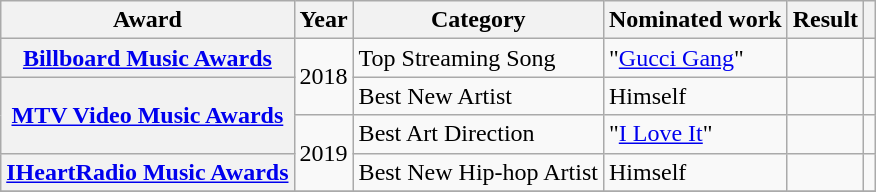<table class="wikitable plainrowheaders">
<tr>
<th scope="col">Award</th>
<th scope="col">Year</th>
<th scope="col">Category</th>
<th scope="col">Nominated work</th>
<th scope="col">Result</th>
<th scope="col"></th>
</tr>
<tr>
<th scope="row"><a href='#'>Billboard Music Awards</a></th>
<td rowspan="2">2018</td>
<td>Top Streaming Song</td>
<td>"<a href='#'>Gucci Gang</a>"</td>
<td></td>
<td></td>
</tr>
<tr>
<th scope="row" rowspan="2"><a href='#'>MTV Video Music Awards</a></th>
<td>Best New Artist</td>
<td>Himself</td>
<td></td>
<td></td>
</tr>
<tr>
<td rowspan="2">2019</td>
<td>Best Art Direction</td>
<td>"<a href='#'>I Love It</a>"</td>
<td></td>
<td></td>
</tr>
<tr>
<th scope="row"><a href='#'>IHeartRadio Music Awards</a></th>
<td>Best New Hip-hop Artist</td>
<td>Himself</td>
<td></td>
<td></td>
</tr>
<tr>
</tr>
</table>
